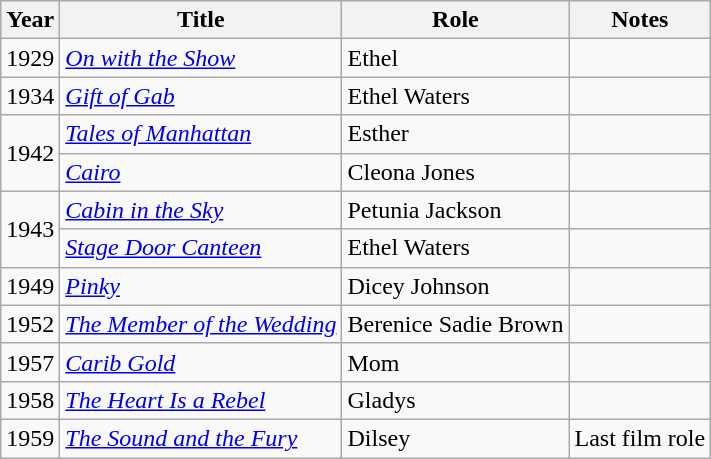<table class="wikitable sortable">
<tr>
<th>Year</th>
<th>Title</th>
<th>Role</th>
<th>Notes</th>
</tr>
<tr>
<td>1929</td>
<td><em><a href='#'>On with the Show</a></em></td>
<td>Ethel</td>
<td></td>
</tr>
<tr>
<td>1934</td>
<td><em><a href='#'>Gift of Gab</a></em></td>
<td>Ethel Waters</td>
<td></td>
</tr>
<tr>
<td rowspan=2>1942</td>
<td><em><a href='#'>Tales of Manhattan</a></em></td>
<td>Esther</td>
<td></td>
</tr>
<tr>
<td><em><a href='#'>Cairo</a></em></td>
<td>Cleona Jones</td>
<td></td>
</tr>
<tr>
<td rowspan=2>1943</td>
<td><em><a href='#'>Cabin in the Sky</a></em></td>
<td>Petunia Jackson</td>
<td></td>
</tr>
<tr>
<td><em><a href='#'>Stage Door Canteen</a></em></td>
<td>Ethel Waters</td>
<td></td>
</tr>
<tr>
<td>1949</td>
<td><em><a href='#'>Pinky</a></em></td>
<td>Dicey Johnson</td>
<td></td>
</tr>
<tr>
<td>1952</td>
<td><em><a href='#'>The Member of the Wedding</a></em></td>
<td>Berenice Sadie Brown</td>
<td></td>
</tr>
<tr>
<td>1957</td>
<td><em><a href='#'>Carib Gold</a></em></td>
<td>Mom</td>
<td></td>
</tr>
<tr>
<td>1958</td>
<td><em><a href='#'>The Heart Is a Rebel</a></em></td>
<td>Gladys</td>
<td></td>
</tr>
<tr>
<td>1959</td>
<td><em><a href='#'>The Sound and the Fury</a></em></td>
<td>Dilsey</td>
<td>Last film role</td>
</tr>
</table>
